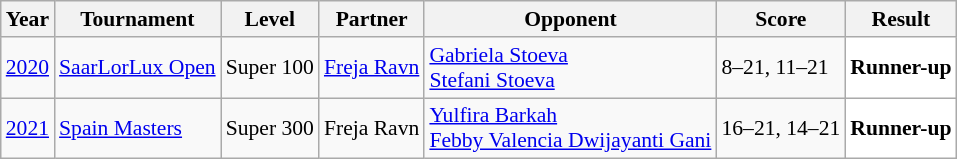<table class="sortable wikitable" style="font-size: 90%;">
<tr>
<th>Year</th>
<th>Tournament</th>
<th>Level</th>
<th>Partner</th>
<th>Opponent</th>
<th>Score</th>
<th>Result</th>
</tr>
<tr>
<td align="center"><a href='#'>2020</a></td>
<td align="left"><a href='#'>SaarLorLux Open</a></td>
<td align="left">Super 100</td>
<td align="left"> <a href='#'>Freja Ravn</a></td>
<td align="left"> <a href='#'>Gabriela Stoeva</a><br> <a href='#'>Stefani Stoeva</a></td>
<td align="left">8–21, 11–21</td>
<td style="text-align:left; background:white"> <strong>Runner-up</strong></td>
</tr>
<tr>
<td align="center"><a href='#'>2021</a></td>
<td align="left"><a href='#'>Spain Masters</a></td>
<td align="left">Super 300</td>
<td align="left"> Freja Ravn</td>
<td align="left"> <a href='#'>Yulfira Barkah</a><br> <a href='#'>Febby Valencia Dwijayanti Gani</a></td>
<td align="left">16–21, 14–21</td>
<td style="text-align:left; background:white"> <strong>Runner-up</strong></td>
</tr>
</table>
